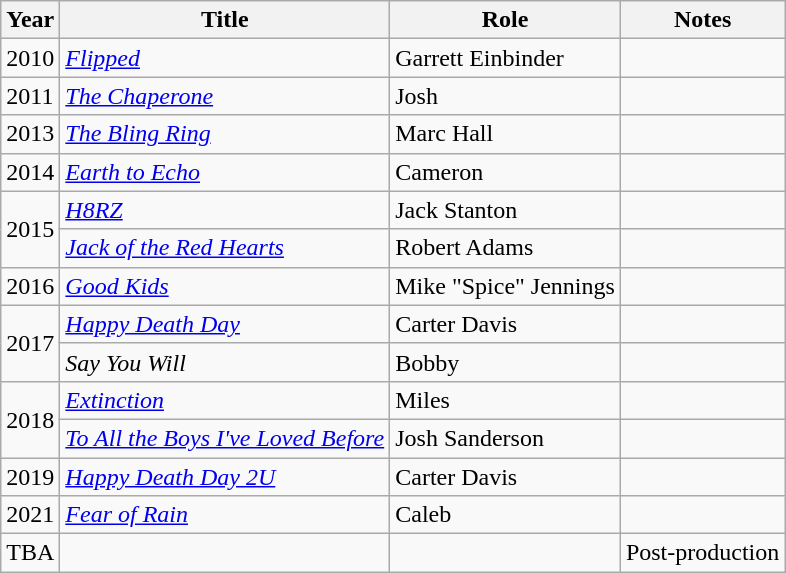<table class="wikitable sortable">
<tr>
<th>Year</th>
<th>Title</th>
<th>Role</th>
<th class="unsortable">Notes</th>
</tr>
<tr>
<td>2010</td>
<td><em><a href='#'>Flipped</a></em></td>
<td>Garrett Einbinder</td>
<td></td>
</tr>
<tr>
<td>2011</td>
<td data-sort-value="Chaperone, The"><em><a href='#'>The Chaperone</a></em></td>
<td>Josh</td>
<td></td>
</tr>
<tr>
<td>2013</td>
<td data-sort-value="Bling Ring, The"><em><a href='#'>The Bling Ring</a></em></td>
<td>Marc Hall</td>
<td></td>
</tr>
<tr>
<td>2014</td>
<td><em><a href='#'>Earth to Echo</a></em></td>
<td>Cameron</td>
<td></td>
</tr>
<tr>
<td rowspan="2">2015</td>
<td><em><a href='#'>H8RZ</a></em></td>
<td>Jack Stanton</td>
<td></td>
</tr>
<tr>
<td><em><a href='#'>Jack of the Red Hearts</a></em></td>
<td>Robert Adams</td>
<td></td>
</tr>
<tr>
<td>2016</td>
<td><em><a href='#'>Good Kids</a></em></td>
<td>Mike "Spice" Jennings</td>
<td></td>
</tr>
<tr>
<td rowspan="2">2017</td>
<td><em><a href='#'>Happy Death Day</a></em></td>
<td>Carter Davis</td>
<td></td>
</tr>
<tr>
<td><em>Say You Will</em></td>
<td>Bobby</td>
<td></td>
</tr>
<tr>
<td rowspan="2">2018</td>
<td><em><a href='#'>Extinction</a></em></td>
<td>Miles</td>
<td></td>
</tr>
<tr>
<td><em><a href='#'>To All the Boys I've Loved Before</a></em></td>
<td>Josh Sanderson</td>
<td></td>
</tr>
<tr>
<td>2019</td>
<td><em><a href='#'>Happy Death Day 2U</a></em></td>
<td>Carter Davis</td>
<td></td>
</tr>
<tr>
<td>2021</td>
<td><em><a href='#'>Fear of Rain</a></em></td>
<td>Caleb</td>
<td></td>
</tr>
<tr>
<td>TBA</td>
<td></td>
<td></td>
<td>Post-production</td>
</tr>
</table>
